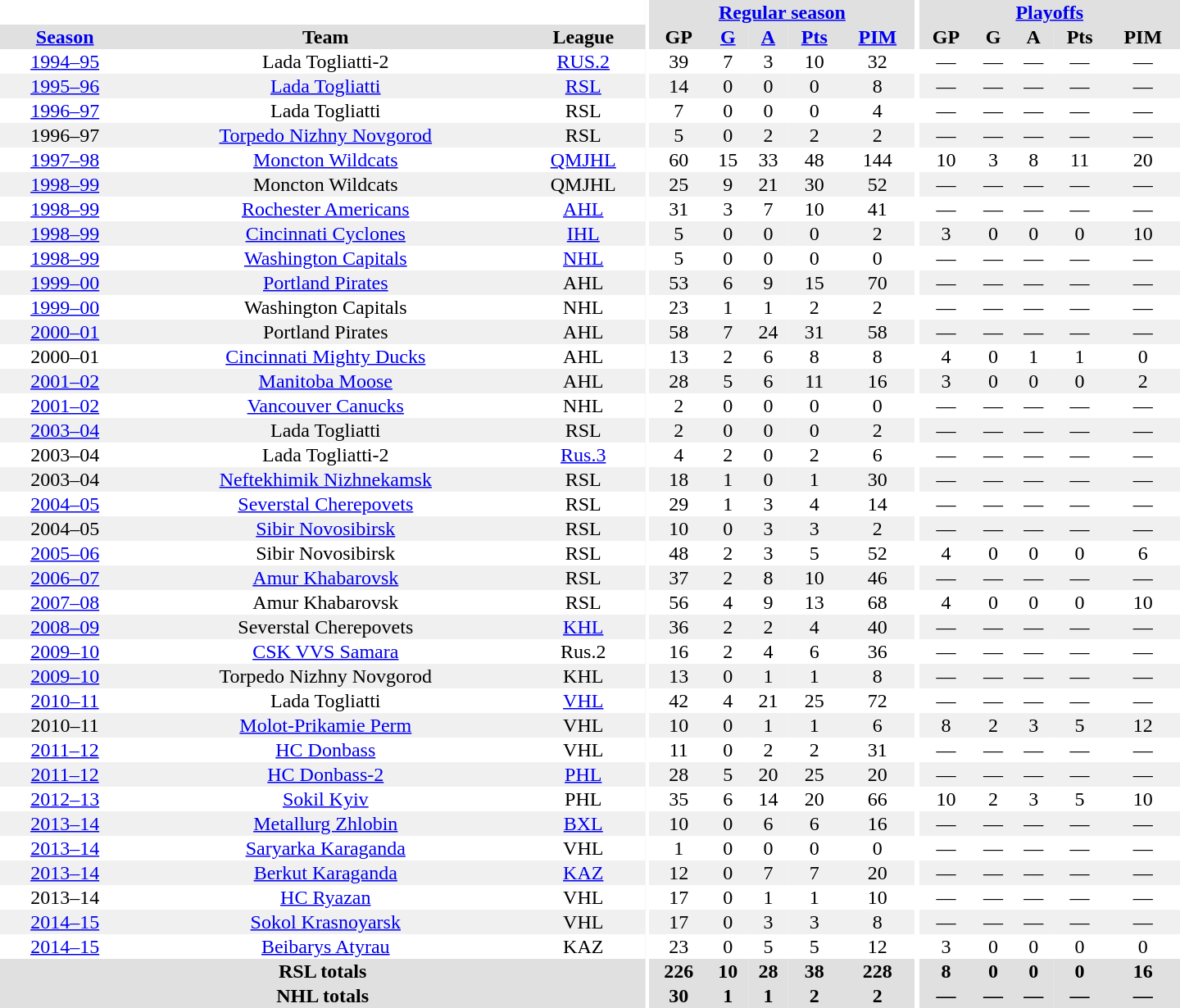<table border="0" cellpadding="1" cellspacing="0" style="text-align:center; width:60em">
<tr bgcolor="#e0e0e0">
<th colspan="3" bgcolor="#ffffff"></th>
<th rowspan="99" bgcolor="#ffffff"></th>
<th colspan="5"><a href='#'>Regular season</a></th>
<th rowspan="99" bgcolor="#ffffff"></th>
<th colspan="5"><a href='#'>Playoffs</a></th>
</tr>
<tr bgcolor="#e0e0e0">
<th><a href='#'>Season</a></th>
<th>Team</th>
<th>League</th>
<th>GP</th>
<th><a href='#'>G</a></th>
<th><a href='#'>A</a></th>
<th><a href='#'>Pts</a></th>
<th><a href='#'>PIM</a></th>
<th>GP</th>
<th>G</th>
<th>A</th>
<th>Pts</th>
<th>PIM</th>
</tr>
<tr>
<td><a href='#'>1994–95</a></td>
<td>Lada Togliatti-2</td>
<td><a href='#'>RUS.2</a></td>
<td>39</td>
<td>7</td>
<td>3</td>
<td>10</td>
<td>32</td>
<td>—</td>
<td>—</td>
<td>—</td>
<td>—</td>
<td>—</td>
</tr>
<tr bgcolor="#f0f0f0">
<td><a href='#'>1995–96</a></td>
<td><a href='#'>Lada Togliatti</a></td>
<td><a href='#'>RSL</a></td>
<td>14</td>
<td>0</td>
<td>0</td>
<td>0</td>
<td>8</td>
<td>—</td>
<td>—</td>
<td>—</td>
<td>—</td>
<td>—</td>
</tr>
<tr>
<td><a href='#'>1996–97</a></td>
<td>Lada Togliatti</td>
<td>RSL</td>
<td>7</td>
<td>0</td>
<td>0</td>
<td>0</td>
<td>4</td>
<td>—</td>
<td>—</td>
<td>—</td>
<td>—</td>
<td>—</td>
</tr>
<tr bgcolor="#f0f0f0">
<td>1996–97</td>
<td><a href='#'>Torpedo Nizhny Novgorod</a></td>
<td>RSL</td>
<td>5</td>
<td>0</td>
<td>2</td>
<td>2</td>
<td>2</td>
<td>—</td>
<td>—</td>
<td>—</td>
<td>—</td>
<td>—</td>
</tr>
<tr>
<td><a href='#'>1997–98</a></td>
<td><a href='#'>Moncton Wildcats</a></td>
<td><a href='#'>QMJHL</a></td>
<td>60</td>
<td>15</td>
<td>33</td>
<td>48</td>
<td>144</td>
<td>10</td>
<td>3</td>
<td>8</td>
<td>11</td>
<td>20</td>
</tr>
<tr bgcolor="#f0f0f0">
<td><a href='#'>1998–99</a></td>
<td>Moncton Wildcats</td>
<td>QMJHL</td>
<td>25</td>
<td>9</td>
<td>21</td>
<td>30</td>
<td>52</td>
<td>—</td>
<td>—</td>
<td>—</td>
<td>—</td>
<td>—</td>
</tr>
<tr>
<td><a href='#'>1998–99</a></td>
<td><a href='#'>Rochester Americans</a></td>
<td><a href='#'>AHL</a></td>
<td>31</td>
<td>3</td>
<td>7</td>
<td>10</td>
<td>41</td>
<td>—</td>
<td>—</td>
<td>—</td>
<td>—</td>
<td>—</td>
</tr>
<tr bgcolor="#f0f0f0">
<td><a href='#'>1998–99</a></td>
<td><a href='#'>Cincinnati Cyclones</a></td>
<td><a href='#'>IHL</a></td>
<td>5</td>
<td>0</td>
<td>0</td>
<td>0</td>
<td>2</td>
<td>3</td>
<td>0</td>
<td>0</td>
<td>0</td>
<td>10</td>
</tr>
<tr>
<td><a href='#'>1998–99</a></td>
<td><a href='#'>Washington Capitals</a></td>
<td><a href='#'>NHL</a></td>
<td>5</td>
<td>0</td>
<td>0</td>
<td>0</td>
<td>0</td>
<td>—</td>
<td>—</td>
<td>—</td>
<td>—</td>
<td>—</td>
</tr>
<tr bgcolor="#f0f0f0">
<td><a href='#'>1999–00</a></td>
<td><a href='#'>Portland Pirates</a></td>
<td>AHL</td>
<td>53</td>
<td>6</td>
<td>9</td>
<td>15</td>
<td>70</td>
<td>—</td>
<td>—</td>
<td>—</td>
<td>—</td>
<td>—</td>
</tr>
<tr>
<td><a href='#'>1999–00</a></td>
<td>Washington Capitals</td>
<td>NHL</td>
<td>23</td>
<td>1</td>
<td>1</td>
<td>2</td>
<td>2</td>
<td>—</td>
<td>—</td>
<td>—</td>
<td>—</td>
<td>—</td>
</tr>
<tr bgcolor="#f0f0f0">
<td><a href='#'>2000–01</a></td>
<td>Portland Pirates</td>
<td>AHL</td>
<td>58</td>
<td>7</td>
<td>24</td>
<td>31</td>
<td>58</td>
<td>—</td>
<td>—</td>
<td>—</td>
<td>—</td>
<td>—</td>
</tr>
<tr>
<td>2000–01</td>
<td><a href='#'>Cincinnati Mighty Ducks</a></td>
<td>AHL</td>
<td>13</td>
<td>2</td>
<td>6</td>
<td>8</td>
<td>8</td>
<td>4</td>
<td>0</td>
<td>1</td>
<td>1</td>
<td>0</td>
</tr>
<tr bgcolor="#f0f0f0">
<td><a href='#'>2001–02</a></td>
<td><a href='#'>Manitoba Moose</a></td>
<td>AHL</td>
<td>28</td>
<td>5</td>
<td>6</td>
<td>11</td>
<td>16</td>
<td>3</td>
<td>0</td>
<td>0</td>
<td>0</td>
<td>2</td>
</tr>
<tr>
<td><a href='#'>2001–02</a></td>
<td><a href='#'>Vancouver Canucks</a></td>
<td>NHL</td>
<td>2</td>
<td>0</td>
<td>0</td>
<td>0</td>
<td>0</td>
<td>—</td>
<td>—</td>
<td>—</td>
<td>—</td>
<td>—</td>
</tr>
<tr bgcolor="#f0f0f0">
<td><a href='#'>2003–04</a></td>
<td>Lada Togliatti</td>
<td>RSL</td>
<td>2</td>
<td>0</td>
<td>0</td>
<td>0</td>
<td>2</td>
<td>—</td>
<td>—</td>
<td>—</td>
<td>—</td>
<td>—</td>
</tr>
<tr>
<td>2003–04</td>
<td>Lada Togliatti-2</td>
<td><a href='#'>Rus.3</a></td>
<td>4</td>
<td>2</td>
<td>0</td>
<td>2</td>
<td>6</td>
<td>—</td>
<td>—</td>
<td>—</td>
<td>—</td>
<td>—</td>
</tr>
<tr bgcolor="#f0f0f0">
<td>2003–04</td>
<td><a href='#'>Neftekhimik Nizhnekamsk</a></td>
<td>RSL</td>
<td>18</td>
<td>1</td>
<td>0</td>
<td>1</td>
<td>30</td>
<td>—</td>
<td>—</td>
<td>—</td>
<td>—</td>
<td>—</td>
</tr>
<tr>
<td><a href='#'>2004–05</a></td>
<td><a href='#'>Severstal Cherepovets</a></td>
<td>RSL</td>
<td>29</td>
<td>1</td>
<td>3</td>
<td>4</td>
<td>14</td>
<td>—</td>
<td>—</td>
<td>—</td>
<td>—</td>
<td>—</td>
</tr>
<tr bgcolor="#f0f0f0">
<td>2004–05</td>
<td><a href='#'>Sibir Novosibirsk</a></td>
<td>RSL</td>
<td>10</td>
<td>0</td>
<td>3</td>
<td>3</td>
<td>2</td>
<td>—</td>
<td>—</td>
<td>—</td>
<td>—</td>
<td>—</td>
</tr>
<tr>
<td><a href='#'>2005–06</a></td>
<td>Sibir Novosibirsk</td>
<td>RSL</td>
<td>48</td>
<td>2</td>
<td>3</td>
<td>5</td>
<td>52</td>
<td>4</td>
<td>0</td>
<td>0</td>
<td>0</td>
<td>6</td>
</tr>
<tr bgcolor="#f0f0f0">
<td><a href='#'>2006–07</a></td>
<td><a href='#'>Amur Khabarovsk</a></td>
<td>RSL</td>
<td>37</td>
<td>2</td>
<td>8</td>
<td>10</td>
<td>46</td>
<td>—</td>
<td>—</td>
<td>—</td>
<td>—</td>
<td>—</td>
</tr>
<tr>
<td><a href='#'>2007–08</a></td>
<td>Amur Khabarovsk</td>
<td>RSL</td>
<td>56</td>
<td>4</td>
<td>9</td>
<td>13</td>
<td>68</td>
<td>4</td>
<td>0</td>
<td>0</td>
<td>0</td>
<td>10</td>
</tr>
<tr bgcolor="#f0f0f0">
<td><a href='#'>2008–09</a></td>
<td>Severstal Cherepovets</td>
<td><a href='#'>KHL</a></td>
<td>36</td>
<td>2</td>
<td>2</td>
<td>4</td>
<td>40</td>
<td>—</td>
<td>—</td>
<td>—</td>
<td>—</td>
<td>—</td>
</tr>
<tr>
<td><a href='#'>2009–10</a></td>
<td><a href='#'>CSK VVS Samara</a></td>
<td>Rus.2</td>
<td>16</td>
<td>2</td>
<td>4</td>
<td>6</td>
<td>36</td>
<td>—</td>
<td>—</td>
<td>—</td>
<td>—</td>
<td>—</td>
</tr>
<tr bgcolor="#f0f0f0">
<td><a href='#'>2009–10</a></td>
<td>Torpedo Nizhny Novgorod</td>
<td>KHL</td>
<td>13</td>
<td>0</td>
<td>1</td>
<td>1</td>
<td>8</td>
<td>—</td>
<td>—</td>
<td>—</td>
<td>—</td>
<td>—</td>
</tr>
<tr>
<td><a href='#'>2010–11</a></td>
<td>Lada Togliatti</td>
<td><a href='#'>VHL</a></td>
<td>42</td>
<td>4</td>
<td>21</td>
<td>25</td>
<td>72</td>
<td>—</td>
<td>—</td>
<td>—</td>
<td>—</td>
<td>—</td>
</tr>
<tr bgcolor="#f0f0f0">
<td>2010–11</td>
<td><a href='#'>Molot-Prikamie Perm</a></td>
<td>VHL</td>
<td>10</td>
<td>0</td>
<td>1</td>
<td>1</td>
<td>6</td>
<td>8</td>
<td>2</td>
<td>3</td>
<td>5</td>
<td>12</td>
</tr>
<tr>
<td><a href='#'>2011–12</a></td>
<td><a href='#'>HC Donbass</a></td>
<td>VHL</td>
<td>11</td>
<td>0</td>
<td>2</td>
<td>2</td>
<td>31</td>
<td>—</td>
<td>—</td>
<td>—</td>
<td>—</td>
<td>—</td>
</tr>
<tr bgcolor="#f0f0f0">
<td><a href='#'>2011–12</a></td>
<td><a href='#'>HC Donbass-2</a></td>
<td><a href='#'>PHL</a></td>
<td>28</td>
<td>5</td>
<td>20</td>
<td>25</td>
<td>20</td>
<td>—</td>
<td>—</td>
<td>—</td>
<td>—</td>
<td>—</td>
</tr>
<tr>
<td><a href='#'>2012–13</a></td>
<td><a href='#'>Sokil Kyiv</a></td>
<td>PHL</td>
<td>35</td>
<td>6</td>
<td>14</td>
<td>20</td>
<td>66</td>
<td>10</td>
<td>2</td>
<td>3</td>
<td>5</td>
<td>10</td>
</tr>
<tr bgcolor="#f0f0f0">
<td><a href='#'>2013–14</a></td>
<td><a href='#'>Metallurg Zhlobin</a></td>
<td><a href='#'>BXL</a></td>
<td>10</td>
<td>0</td>
<td>6</td>
<td>6</td>
<td>16</td>
<td>—</td>
<td>—</td>
<td>—</td>
<td>—</td>
<td>—</td>
</tr>
<tr>
<td><a href='#'>2013–14</a></td>
<td><a href='#'>Saryarka Karaganda</a></td>
<td>VHL</td>
<td>1</td>
<td>0</td>
<td>0</td>
<td>0</td>
<td>0</td>
<td>—</td>
<td>—</td>
<td>—</td>
<td>—</td>
<td>—</td>
</tr>
<tr bgcolor="#f0f0f0">
<td><a href='#'>2013–14</a></td>
<td><a href='#'>Berkut Karaganda</a></td>
<td><a href='#'>KAZ</a></td>
<td>12</td>
<td>0</td>
<td>7</td>
<td>7</td>
<td>20</td>
<td>—</td>
<td>—</td>
<td>—</td>
<td>—</td>
<td>—</td>
</tr>
<tr>
<td>2013–14</td>
<td><a href='#'>HC Ryazan</a></td>
<td>VHL</td>
<td>17</td>
<td>0</td>
<td>1</td>
<td>1</td>
<td>10</td>
<td>—</td>
<td>—</td>
<td>—</td>
<td>—</td>
<td>—</td>
</tr>
<tr bgcolor="#f0f0f0">
<td><a href='#'>2014–15</a></td>
<td><a href='#'>Sokol Krasnoyarsk</a></td>
<td>VHL</td>
<td>17</td>
<td>0</td>
<td>3</td>
<td>3</td>
<td>8</td>
<td>—</td>
<td>—</td>
<td>—</td>
<td>—</td>
<td>—</td>
</tr>
<tr>
<td><a href='#'>2014–15</a></td>
<td><a href='#'>Beibarys Atyrau</a></td>
<td>KAZ</td>
<td>23</td>
<td>0</td>
<td>5</td>
<td>5</td>
<td>12</td>
<td>3</td>
<td>0</td>
<td>0</td>
<td>0</td>
<td>0</td>
</tr>
<tr bgcolor="#e0e0e0">
<th colspan="3">RSL totals</th>
<th>226</th>
<th>10</th>
<th>28</th>
<th>38</th>
<th>228</th>
<th>8</th>
<th>0</th>
<th>0</th>
<th>0</th>
<th>16</th>
</tr>
<tr bgcolor="#e0e0e0">
<th colspan="3">NHL totals</th>
<th>30</th>
<th>1</th>
<th>1</th>
<th>2</th>
<th>2</th>
<th>—</th>
<th>—</th>
<th>—</th>
<th>—</th>
<th>—</th>
</tr>
</table>
